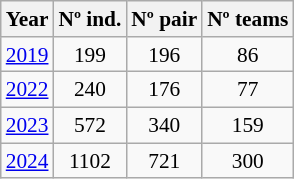<table class="wikitable" style=font-size:89%;>
<tr ">
<th>Year</th>
<th>Nº ind.</th>
<th>Nº pair</th>
<th>Nº teams</th>
</tr>
<tr>
<td align=center><a href='#'>2019</a></td>
<td align=center>199</td>
<td align=center>196</td>
<td align=center>86</td>
</tr>
<tr>
<td align=center><a href='#'>2022</a></td>
<td align=center>240</td>
<td align=center>176</td>
<td align=center>77</td>
</tr>
<tr>
<td align=center><a href='#'>2023</a></td>
<td align=center>572</td>
<td align=center>340</td>
<td align=center>159</td>
</tr>
<tr>
<td><a href='#'>2024</a></td>
<td align=center>1102</td>
<td align=center>721</td>
<td align=center>300</td>
</tr>
</table>
